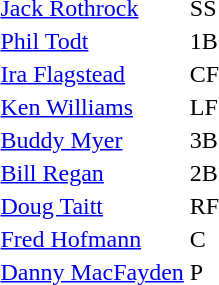<table>
<tr>
<td><a href='#'>Jack Rothrock</a></td>
<td>SS</td>
</tr>
<tr>
<td><a href='#'>Phil Todt</a></td>
<td>1B</td>
</tr>
<tr>
<td><a href='#'>Ira Flagstead</a></td>
<td>CF</td>
</tr>
<tr>
<td><a href='#'>Ken Williams</a></td>
<td>LF</td>
</tr>
<tr>
<td><a href='#'>Buddy Myer</a></td>
<td>3B</td>
</tr>
<tr>
<td><a href='#'>Bill Regan</a></td>
<td>2B</td>
</tr>
<tr>
<td><a href='#'>Doug Taitt</a></td>
<td>RF</td>
</tr>
<tr>
<td><a href='#'>Fred Hofmann</a></td>
<td>C</td>
</tr>
<tr>
<td><a href='#'>Danny MacFayden</a></td>
<td>P</td>
</tr>
<tr>
</tr>
</table>
